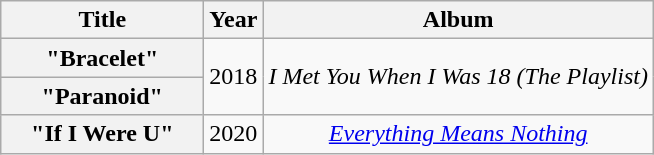<table class="wikitable plainrowheaders" style="text-align:center">
<tr>
<th scope="col" style="width:8em;">Title</th>
<th scope="col">Year</th>
<th scope="col">Album</th>
</tr>
<tr>
<th scope="row">"Bracelet"</th>
<td rowspan="2">2018</td>
<td rowspan="2"><em>I Met You When I Was 18 (The Playlist)</em></td>
</tr>
<tr>
<th scope="row">"Paranoid"</th>
</tr>
<tr>
<th scope="row">"If I Were U"<br></th>
<td>2020</td>
<td><em><a href='#'>Everything Means Nothing</a></em></td>
</tr>
</table>
